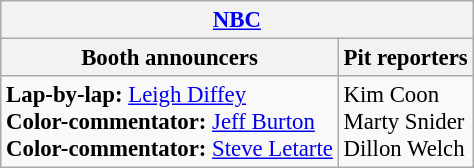<table class="wikitable" style="font-size: 95%">
<tr>
<th colspan="2"><a href='#'>NBC</a></th>
</tr>
<tr>
<th>Booth announcers</th>
<th>Pit reporters</th>
</tr>
<tr>
<td><strong>Lap-by-lap:</strong> <a href='#'>Leigh Diffey</a><br><strong>Color-commentator:</strong> <a href='#'>Jeff Burton</a><br><strong>Color-commentator:</strong> <a href='#'>Steve Letarte</a></td>
<td>Kim Coon<br>Marty Snider<br>Dillon Welch</td>
</tr>
</table>
